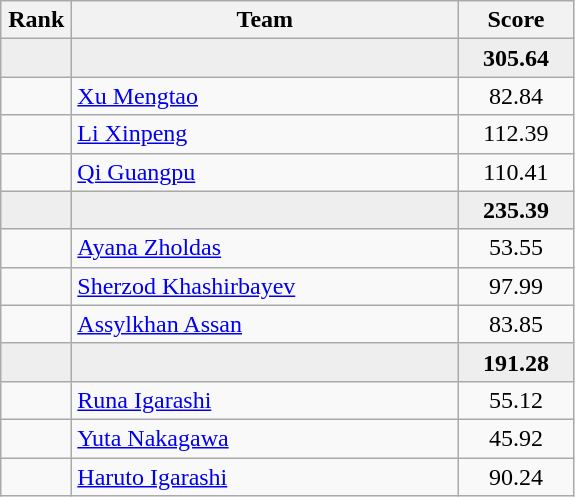<table class=wikitable style="text-align:center">
<tr>
<th width=40>Rank</th>
<th width=250>Team</th>
<th width=70>Score</th>
</tr>
<tr bgcolor=eeeeee>
<td></td>
<td align=left></td>
<td><strong>305.64</strong></td>
</tr>
<tr>
<td></td>
<td align=left><a href='#'>Xu Mengtao</a></td>
<td>82.84</td>
</tr>
<tr>
<td></td>
<td align=left><a href='#'>Li Xinpeng</a></td>
<td>112.39</td>
</tr>
<tr>
<td></td>
<td align=left><a href='#'>Qi Guangpu</a></td>
<td>110.41</td>
</tr>
<tr bgcolor=eeeeee>
<td></td>
<td align=left></td>
<td><strong>235.39</strong></td>
</tr>
<tr>
<td></td>
<td align=left><a href='#'>Ayana Zholdas</a></td>
<td>53.55</td>
</tr>
<tr>
<td></td>
<td align=left><a href='#'>Sherzod Khashirbayev</a></td>
<td>97.99</td>
</tr>
<tr>
<td></td>
<td align=left><a href='#'>Assylkhan Assan</a></td>
<td>83.85</td>
</tr>
<tr bgcolor=eeeeee>
<td></td>
<td align=left></td>
<td><strong>191.28</strong></td>
</tr>
<tr>
<td></td>
<td align=left><a href='#'>Runa Igarashi</a></td>
<td>55.12</td>
</tr>
<tr>
<td></td>
<td align=left><a href='#'>Yuta Nakagawa</a></td>
<td>45.92</td>
</tr>
<tr>
<td></td>
<td align=left><a href='#'>Haruto Igarashi</a></td>
<td>90.24</td>
</tr>
</table>
